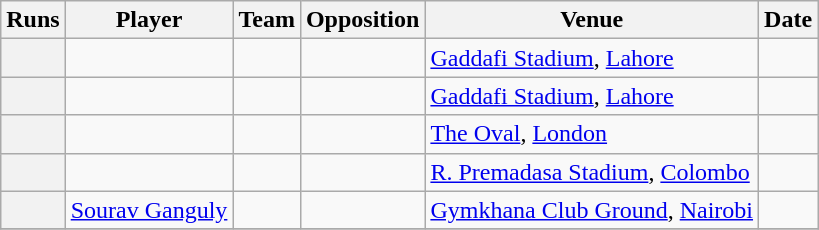<table class="wikitable plainrowheaders">
<tr>
<th>Runs</th>
<th>Player</th>
<th>Team</th>
<th>Opposition</th>
<th>Venue</th>
<th>Date</th>
</tr>
<tr>
<th scope="row" style="text-align:center;"></th>
<td></td>
<td></td>
<td></td>
<td><a href='#'>Gaddafi Stadium</a>, <a href='#'>Lahore</a></td>
<td></td>
</tr>
<tr>
<th scope="row" style="text-align:center;"></th>
<td></td>
<td></td>
<td></td>
<td><a href='#'>Gaddafi Stadium</a>, <a href='#'>Lahore</a></td>
<td></td>
</tr>
<tr>
<th scope="row" style="text-align:center;"></th>
<td></td>
<td></td>
<td></td>
<td><a href='#'>The Oval</a>, <a href='#'>London</a></td>
<td></td>
</tr>
<tr>
<th scope="row" style="text-align:center;"></th>
<td></td>
<td></td>
<td></td>
<td><a href='#'>R. Premadasa Stadium</a>, <a href='#'>Colombo</a></td>
<td></td>
</tr>
<tr>
<th scope="row" style="text-align:center;"></th>
<td {{sortname><a href='#'>Sourav Ganguly</a></td>
<td></td>
<td></td>
<td><a href='#'>Gymkhana Club Ground</a>, <a href='#'>Nairobi</a></td>
<td></td>
</tr>
<tr>
</tr>
</table>
